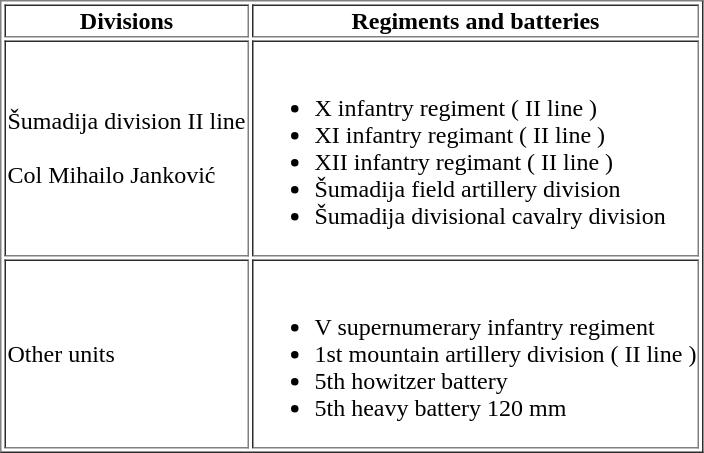<table border=1>
<tr>
<th><strong>Divisions</strong></th>
<th><strong>Regiments and batteries</strong></th>
</tr>
<tr>
<td>Šumadija division II line<br><br>Col Mihailo Janković</td>
<td><br><ul><li>X infantry regiment ( II line )</li><li>XI infantry regimant ( II line )</li><li>XII infantry regimant ( II line )</li><li>Šumadija field artillery division</li><li>Šumadija divisional cavalry division</li></ul></td>
</tr>
<tr>
<td><br>Other units<br>  </td>
<td><br><ul><li>V supernumerary infantry regiment</li><li>1st mountain artillery division ( II line )</li><li>5th howitzer battery</li><li>5th heavy battery 120 mm</li></ul></td>
</tr>
</table>
